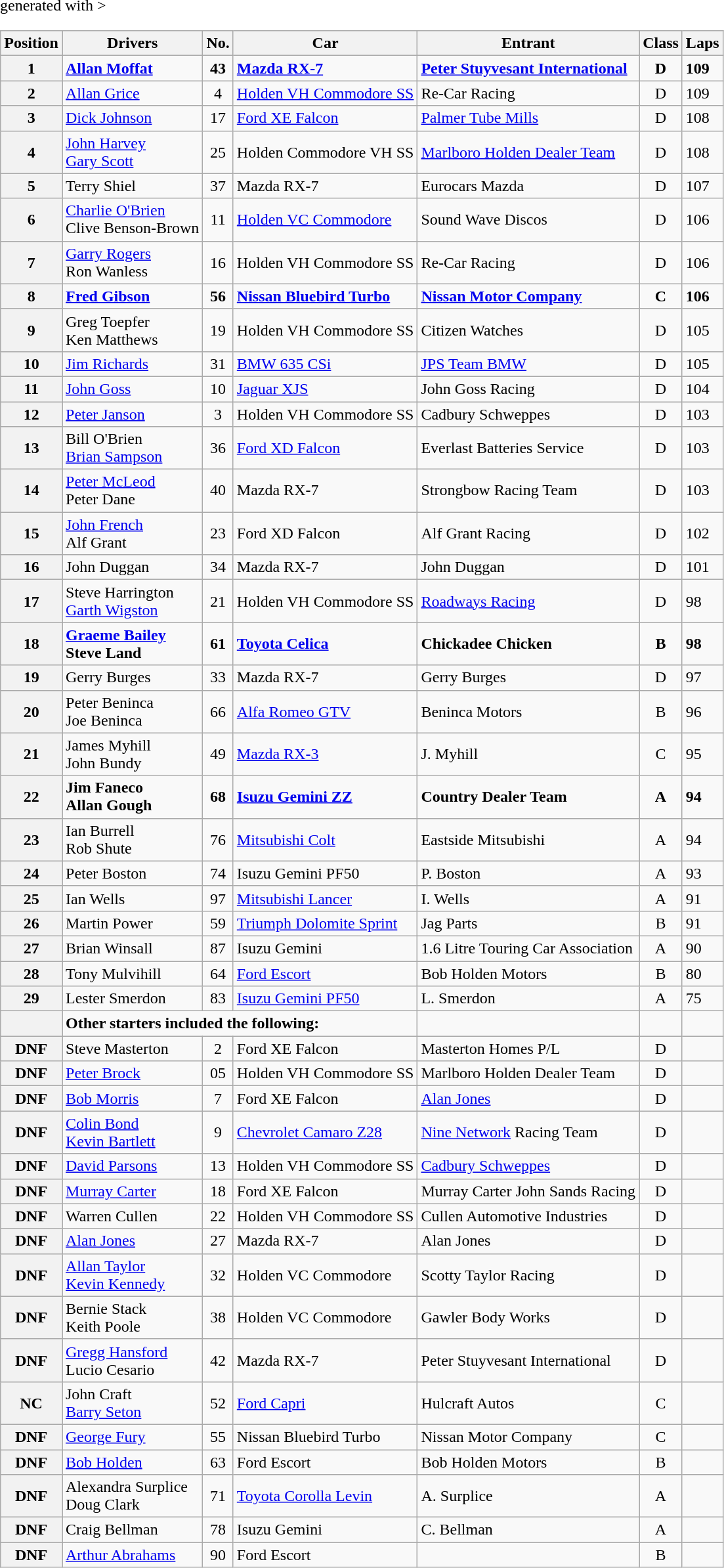<table class="wikitable" <hiddentext>generated with >
<tr style="font-weight:bold">
<th>Position</th>
<th>Drivers</th>
<th>No.</th>
<th>Car</th>
<th>Entrant</th>
<th>Class</th>
<th>Laps</th>
</tr>
<tr style="font-weight:bold">
<th>1</th>
<td> <a href='#'>Allan Moffat</a></td>
<td align="center">43</td>
<td><a href='#'>Mazda RX-7</a></td>
<td><a href='#'>Peter Stuyvesant International</a></td>
<td align="center">D</td>
<td>109</td>
</tr>
<tr>
<th>2</th>
<td> <a href='#'>Allan Grice</a></td>
<td align="center">4</td>
<td><a href='#'>Holden VH Commodore SS</a></td>
<td>Re-Car Racing</td>
<td align="center">D</td>
<td>109</td>
</tr>
<tr>
<th>3</th>
<td> <a href='#'>Dick Johnson</a></td>
<td align="center">17</td>
<td><a href='#'>Ford XE Falcon</a></td>
<td><a href='#'>Palmer Tube Mills</a></td>
<td align="center">D</td>
<td>108</td>
</tr>
<tr>
<th>4</th>
<td> <a href='#'>John Harvey</a><br> <a href='#'>Gary Scott</a></td>
<td align="center">25</td>
<td>Holden Commodore VH SS</td>
<td><a href='#'>Marlboro Holden Dealer Team</a></td>
<td align="center">D</td>
<td>108</td>
</tr>
<tr>
<th>5</th>
<td> Terry Shiel</td>
<td align="center">37</td>
<td>Mazda RX-7</td>
<td>Eurocars Mazda</td>
<td align="center">D</td>
<td>107</td>
</tr>
<tr>
<th>6</th>
<td> <a href='#'>Charlie O'Brien</a><br> Clive Benson-Brown</td>
<td align="center">11</td>
<td><a href='#'>Holden VC Commodore</a></td>
<td>Sound Wave Discos</td>
<td align="center">D</td>
<td>106</td>
</tr>
<tr>
<th>7</th>
<td> <a href='#'>Garry Rogers</a><br> Ron Wanless</td>
<td align="center">16</td>
<td>Holden VH Commodore SS</td>
<td>Re-Car Racing</td>
<td align="center">D</td>
<td>106</td>
</tr>
<tr style="font-weight:bold">
<th>8</th>
<td> <a href='#'>Fred Gibson</a></td>
<td align="center">56</td>
<td><a href='#'>Nissan Bluebird Turbo</a></td>
<td><a href='#'>Nissan Motor Company</a></td>
<td align="center">C</td>
<td>106</td>
</tr>
<tr>
<th>9</th>
<td> Greg Toepfer<br> Ken Matthews</td>
<td align="center">19</td>
<td>Holden VH Commodore SS</td>
<td>Citizen Watches</td>
<td align="center">D</td>
<td>105</td>
</tr>
<tr>
<th>10</th>
<td> <a href='#'>Jim Richards</a></td>
<td align="center">31</td>
<td><a href='#'>BMW 635 CSi</a></td>
<td><a href='#'>JPS Team BMW</a></td>
<td align="center">D</td>
<td>105</td>
</tr>
<tr>
<th>11</th>
<td> <a href='#'>John Goss</a></td>
<td align="center">10</td>
<td><a href='#'>Jaguar XJS</a></td>
<td>John Goss Racing</td>
<td align="center">D</td>
<td>104</td>
</tr>
<tr>
<th>12</th>
<td> <a href='#'>Peter Janson</a></td>
<td align="center">3</td>
<td>Holden VH Commodore SS</td>
<td>Cadbury Schweppes</td>
<td align="center">D</td>
<td>103</td>
</tr>
<tr>
<th>13</th>
<td> Bill O'Brien<br> <a href='#'>Brian Sampson</a></td>
<td align="center">36</td>
<td><a href='#'>Ford XD Falcon</a></td>
<td>Everlast Batteries Service</td>
<td align="center">D</td>
<td>103</td>
</tr>
<tr>
<th>14</th>
<td> <a href='#'>Peter McLeod</a><br> Peter Dane</td>
<td align="center">40</td>
<td>Mazda RX-7</td>
<td>Strongbow Racing Team</td>
<td align="center">D</td>
<td>103</td>
</tr>
<tr>
<th>15</th>
<td> <a href='#'>John French</a><br> Alf Grant</td>
<td align="center">23</td>
<td>Ford XD Falcon</td>
<td>Alf Grant Racing</td>
<td align="center">D</td>
<td>102</td>
</tr>
<tr>
<th>16</th>
<td> John Duggan</td>
<td align="center">34</td>
<td>Mazda RX-7</td>
<td>John Duggan</td>
<td align="center">D</td>
<td>101</td>
</tr>
<tr>
<th>17</th>
<td> Steve Harrington<br> <a href='#'>Garth Wigston</a></td>
<td align="center">21</td>
<td>Holden VH Commodore SS</td>
<td><a href='#'>Roadways Racing</a></td>
<td align="center">D</td>
<td>98</td>
</tr>
<tr style="font-weight:bold">
<th>18</th>
<td> <a href='#'>Graeme Bailey</a><br> Steve Land</td>
<td align="center">61</td>
<td><a href='#'>Toyota Celica</a></td>
<td>Chickadee Chicken</td>
<td align="center">B</td>
<td>98</td>
</tr>
<tr>
<th>19</th>
<td> Gerry Burges</td>
<td align="center">33</td>
<td>Mazda RX-7</td>
<td>Gerry Burges</td>
<td align="center">D</td>
<td>97</td>
</tr>
<tr>
<th>20</th>
<td> Peter Beninca<br> Joe Beninca</td>
<td align="center">66</td>
<td><a href='#'>Alfa Romeo GTV</a></td>
<td>Beninca Motors</td>
<td align="center">B</td>
<td>96</td>
</tr>
<tr>
<th>21</th>
<td> James Myhill<br> John Bundy</td>
<td align="center">49</td>
<td><a href='#'>Mazda RX-3</a></td>
<td>J. Myhill</td>
<td align="center">C</td>
<td>95</td>
</tr>
<tr style="font-weight:bold">
<th>22</th>
<td> Jim Faneco<br> Allan Gough</td>
<td align="center">68</td>
<td><a href='#'>Isuzu Gemini ZZ</a></td>
<td>Country Dealer Team</td>
<td align="center">A</td>
<td>94</td>
</tr>
<tr>
<th>23</th>
<td> Ian Burrell<br> Rob Shute</td>
<td align="center">76</td>
<td><a href='#'>Mitsubishi Colt</a></td>
<td>Eastside Mitsubishi</td>
<td align="center">A</td>
<td>94</td>
</tr>
<tr>
<th>24</th>
<td> Peter Boston</td>
<td align="center">74</td>
<td>Isuzu Gemini PF50</td>
<td>P. Boston</td>
<td align="center">A</td>
<td>93</td>
</tr>
<tr>
<th>25</th>
<td> Ian Wells</td>
<td align="center">97</td>
<td><a href='#'>Mitsubishi Lancer</a></td>
<td>I. Wells</td>
<td align="center">A</td>
<td>91</td>
</tr>
<tr>
<th>26</th>
<td> Martin Power</td>
<td align="center">59</td>
<td><a href='#'>Triumph Dolomite Sprint</a></td>
<td>Jag Parts</td>
<td align="center">B</td>
<td>91</td>
</tr>
<tr>
<th>27</th>
<td> Brian Winsall</td>
<td align="center">87</td>
<td>Isuzu Gemini</td>
<td>1.6 Litre Touring Car Association</td>
<td align="center">A</td>
<td>90</td>
</tr>
<tr>
<th>28</th>
<td> Tony Mulvihill</td>
<td align="center">64</td>
<td><a href='#'>Ford Escort</a></td>
<td>Bob Holden Motors</td>
<td align="center">B</td>
<td>80</td>
</tr>
<tr>
<th>29</th>
<td> Lester Smerdon</td>
<td align="center">83</td>
<td><a href='#'>Isuzu Gemini PF50</a></td>
<td>L. Smerdon</td>
<td align="center">A</td>
<td>75</td>
</tr>
<tr>
<th></th>
<td colspan="3"><strong>Other starters included the following:</strong></td>
<td></td>
<td></td>
<td></td>
</tr>
<tr>
<th>DNF</th>
<td> Steve Masterton</td>
<td align="center">2</td>
<td>Ford XE Falcon</td>
<td>Masterton Homes P/L</td>
<td align="center">D</td>
<td></td>
</tr>
<tr>
<th>DNF</th>
<td> <a href='#'>Peter Brock</a></td>
<td align="center">05</td>
<td>Holden VH Commodore SS</td>
<td>Marlboro Holden Dealer Team</td>
<td align="center">D</td>
<td></td>
</tr>
<tr>
<th>DNF</th>
<td> <a href='#'>Bob Morris</a></td>
<td align="center">7</td>
<td>Ford XE Falcon</td>
<td><a href='#'>Alan Jones</a></td>
<td align="center">D</td>
<td></td>
</tr>
<tr>
<th>DNF</th>
<td> <a href='#'>Colin Bond</a><br> <a href='#'>Kevin Bartlett</a></td>
<td align="center">9</td>
<td><a href='#'>Chevrolet Camaro Z28</a></td>
<td><a href='#'>Nine Network</a> Racing Team</td>
<td align="center">D</td>
<td></td>
</tr>
<tr>
<th>DNF</th>
<td> <a href='#'>David Parsons</a></td>
<td align="center">13</td>
<td>Holden VH Commodore SS</td>
<td><a href='#'>Cadbury Schweppes</a></td>
<td align="center">D</td>
<td></td>
</tr>
<tr>
<th>DNF</th>
<td> <a href='#'>Murray Carter</a></td>
<td align="center">18</td>
<td>Ford XE Falcon</td>
<td>Murray Carter John Sands Racing</td>
<td align="center">D</td>
<td></td>
</tr>
<tr>
<th>DNF</th>
<td> Warren Cullen</td>
<td align="center">22</td>
<td>Holden VH Commodore SS</td>
<td>Cullen Automotive Industries</td>
<td align="center">D</td>
<td></td>
</tr>
<tr>
<th>DNF</th>
<td> <a href='#'>Alan Jones</a></td>
<td align="center">27</td>
<td>Mazda RX-7</td>
<td>Alan Jones</td>
<td align="center">D</td>
<td></td>
</tr>
<tr>
<th>DNF</th>
<td> <a href='#'>Allan Taylor</a><br> <a href='#'>Kevin Kennedy</a></td>
<td align="center">32</td>
<td>Holden VC Commodore</td>
<td>Scotty Taylor Racing</td>
<td align="center">D</td>
<td></td>
</tr>
<tr>
<th>DNF</th>
<td> Bernie Stack<br> Keith Poole</td>
<td align="center">38</td>
<td>Holden VC Commodore</td>
<td>Gawler Body Works</td>
<td align="center">D</td>
<td></td>
</tr>
<tr>
<th>DNF</th>
<td> <a href='#'>Gregg Hansford</a><br> Lucio Cesario</td>
<td align="center">42</td>
<td>Mazda RX-7</td>
<td>Peter Stuyvesant International</td>
<td align="center">D</td>
<td></td>
</tr>
<tr>
<th>NC</th>
<td> John Craft<br> <a href='#'>Barry Seton</a></td>
<td align="center">52</td>
<td><a href='#'>Ford Capri</a></td>
<td>Hulcraft Autos</td>
<td align="center">C</td>
<td></td>
</tr>
<tr>
<th>DNF</th>
<td> <a href='#'>George Fury</a></td>
<td align="center">55</td>
<td>Nissan Bluebird Turbo</td>
<td>Nissan Motor Company</td>
<td align="center">C</td>
<td></td>
</tr>
<tr>
<th>DNF</th>
<td> <a href='#'>Bob Holden</a></td>
<td align="center">63</td>
<td>Ford Escort</td>
<td>Bob Holden Motors</td>
<td align="center">B</td>
<td></td>
</tr>
<tr>
<th>DNF</th>
<td> Alexandra Surplice<br> Doug Clark</td>
<td align="center">71</td>
<td><a href='#'>Toyota Corolla Levin</a></td>
<td>A. Surplice</td>
<td align="center">A</td>
<td></td>
</tr>
<tr>
<th>DNF</th>
<td> Craig Bellman</td>
<td align="center">78</td>
<td>Isuzu Gemini</td>
<td>C. Bellman</td>
<td align="center">A</td>
<td></td>
</tr>
<tr>
<th>DNF</th>
<td> <a href='#'>Arthur Abrahams</a></td>
<td align="center">90</td>
<td>Ford Escort</td>
<td></td>
<td align="center">B</td>
<td></td>
</tr>
</table>
